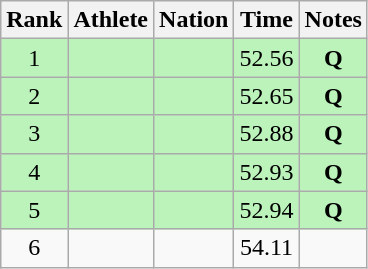<table class="wikitable sortable" style="text-align:center">
<tr>
<th>Rank</th>
<th>Athlete</th>
<th>Nation</th>
<th>Time</th>
<th>Notes</th>
</tr>
<tr bgcolor=#bbf3bb>
<td>1</td>
<td align=left></td>
<td align=left></td>
<td>52.56</td>
<td><strong>Q</strong></td>
</tr>
<tr bgcolor=#bbf3bb>
<td>2</td>
<td align=left></td>
<td align=left></td>
<td>52.65</td>
<td><strong>Q</strong></td>
</tr>
<tr bgcolor=#bbf3bb>
<td>3</td>
<td align=left></td>
<td align=left></td>
<td>52.88</td>
<td><strong>Q</strong></td>
</tr>
<tr bgcolor=#bbf3bb>
<td>4</td>
<td align=left></td>
<td align=left></td>
<td>52.93</td>
<td><strong>Q</strong></td>
</tr>
<tr bgcolor=#bbf3bb>
<td>5</td>
<td align=left></td>
<td align=left></td>
<td>52.94</td>
<td><strong>Q</strong></td>
</tr>
<tr>
<td>6</td>
<td align=left></td>
<td align=left></td>
<td>54.11</td>
<td></td>
</tr>
</table>
